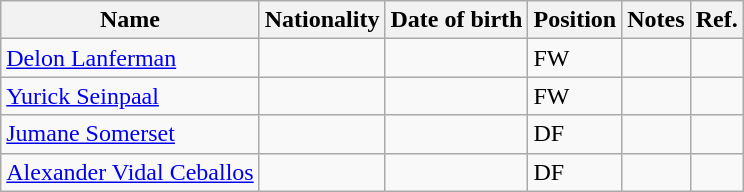<table class="wikitable">
<tr>
<th>Name</th>
<th>Nationality</th>
<th>Date of birth</th>
<th>Position</th>
<th>Notes</th>
<th>Ref.</th>
</tr>
<tr>
<td><a href='#'>Delon Lanferman</a></td>
<td></td>
<td></td>
<td>FW</td>
<td></td>
<td></td>
</tr>
<tr>
<td><a href='#'>Yurick Seinpaal</a></td>
<td></td>
<td></td>
<td>FW</td>
<td></td>
<td></td>
</tr>
<tr>
<td><a href='#'>Jumane Somerset</a></td>
<td></td>
<td></td>
<td>DF</td>
<td></td>
<td></td>
</tr>
<tr>
<td><a href='#'>Alexander Vidal Ceballos</a></td>
<td></td>
<td></td>
<td>DF</td>
<td></td>
<td></td>
</tr>
</table>
